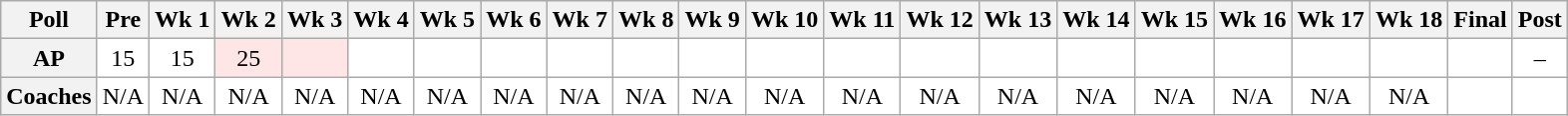<table class="wikitable" style="white-space:nowrap;">
<tr>
<th>Poll</th>
<th>Pre</th>
<th>Wk 1</th>
<th>Wk 2</th>
<th>Wk 3</th>
<th>Wk 4</th>
<th>Wk 5</th>
<th>Wk 6</th>
<th>Wk 7</th>
<th>Wk 8</th>
<th>Wk 9</th>
<th>Wk 10</th>
<th>Wk 11</th>
<th>Wk 12</th>
<th>Wk 13</th>
<th>Wk 14</th>
<th>Wk 15</th>
<th>Wk 16</th>
<th>Wk 17</th>
<th>Wk 18</th>
<th>Final</th>
<th>Post</th>
</tr>
<tr style="text-align:center;">
<th>AP</th>
<td style="background:#FFF;">15</td>
<td style="background:#FFF;">15</td>
<td style="background:#FFE6E6;">25</td>
<td style="background:#FFE6E6;"></td>
<td style="background:#FFF;"></td>
<td style="background:#FFF;"></td>
<td style="background:#FFF;"></td>
<td style="background:#FFF;"></td>
<td style="background:#FFF;"></td>
<td style="background:#FFF;"></td>
<td style="background:#FFF;"></td>
<td style="background:#FFF;"></td>
<td style="background:#FFF;"></td>
<td style="background:#FFF;"></td>
<td style="background:#FFF;"></td>
<td style="background:#FFF;"></td>
<td style="background:#FFF;"></td>
<td style="background:#FFF;"></td>
<td style="background:#FFF;"></td>
<td style="background:#FFF;"></td>
<td style="background:#FFF;">–</td>
</tr>
<tr style="text-align:center;">
<th>Coaches </th>
<td style="background:#FFF;">N/A</td>
<td style="background:#FFF;">N/A</td>
<td style="background:#FFF;">N/A</td>
<td style="background:#FFF;">N/A</td>
<td style="background:#FFF;">N/A</td>
<td style="background:#FFF;">N/A</td>
<td style="background:#FFF;">N/A</td>
<td style="background:#FFF;">N/A</td>
<td style="background:#FFF;">N/A</td>
<td style="background:#FFF;">N/A</td>
<td style="background:#FFF;">N/A</td>
<td style="background:#FFF;">N/A</td>
<td style="background:#FFF;">N/A</td>
<td style="background:#FFF;">N/A</td>
<td style="background:#FFF;">N/A</td>
<td style="background:#FFF;">N/A</td>
<td style="background:#FFF;">N/A</td>
<td style="background:#FFF;">N/A</td>
<td style="background:#FFF;">N/A</td>
<td style="background:#FFF;"></td>
<td style="background:#FFF;"></td>
</tr>
</table>
